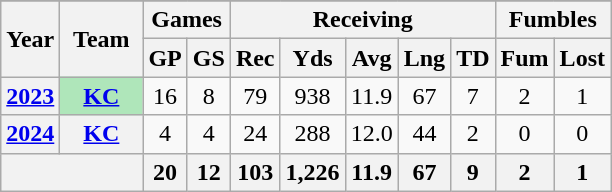<table style="text-align:center;" class="wikitable">
<tr style="font-weight:bold;background:#03202F;color:White;">
</tr>
<tr>
<th rowspan="2">Year</th>
<th rowspan="2">Team</th>
<th colspan="2">Games</th>
<th colspan="5">Receiving</th>
<th colspan="2">Fumbles</th>
</tr>
<tr>
<th>GP</th>
<th>GS</th>
<th>Rec</th>
<th>Yds</th>
<th>Avg</th>
<th>Lng</th>
<th>TD</th>
<th>Fum</th>
<th>Lost</th>
</tr>
<tr>
<th><a href='#'>2023</a></th>
<th style="background:#afe6ba; width:3em;"><a href='#'>KC</a></th>
<td>16</td>
<td>8</td>
<td>79</td>
<td>938</td>
<td>11.9</td>
<td>67</td>
<td>7</td>
<td>2</td>
<td>1</td>
</tr>
<tr>
<th><a href='#'>2024</a></th>
<th><a href='#'>KC</a></th>
<td>4</td>
<td>4</td>
<td>24</td>
<td>288</td>
<td>12.0</td>
<td>44</td>
<td>2</td>
<td>0</td>
<td>0</td>
</tr>
<tr>
<th colspan="2"></th>
<th>20</th>
<th>12</th>
<th>103</th>
<th>1,226</th>
<th>11.9</th>
<th>67</th>
<th>9</th>
<th>2</th>
<th>1</th>
</tr>
</table>
